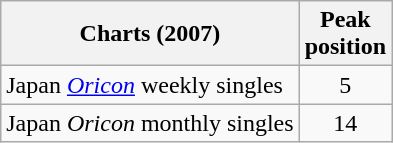<table class="wikitable">
<tr>
<th>Charts (2007)</th>
<th>Peak<br>position</th>
</tr>
<tr>
<td>Japan <em><a href='#'>Oricon</a></em> weekly singles</td>
<td align="center">5</td>
</tr>
<tr>
<td>Japan <em>Oricon</em> monthly singles</td>
<td align="center">14</td>
</tr>
</table>
